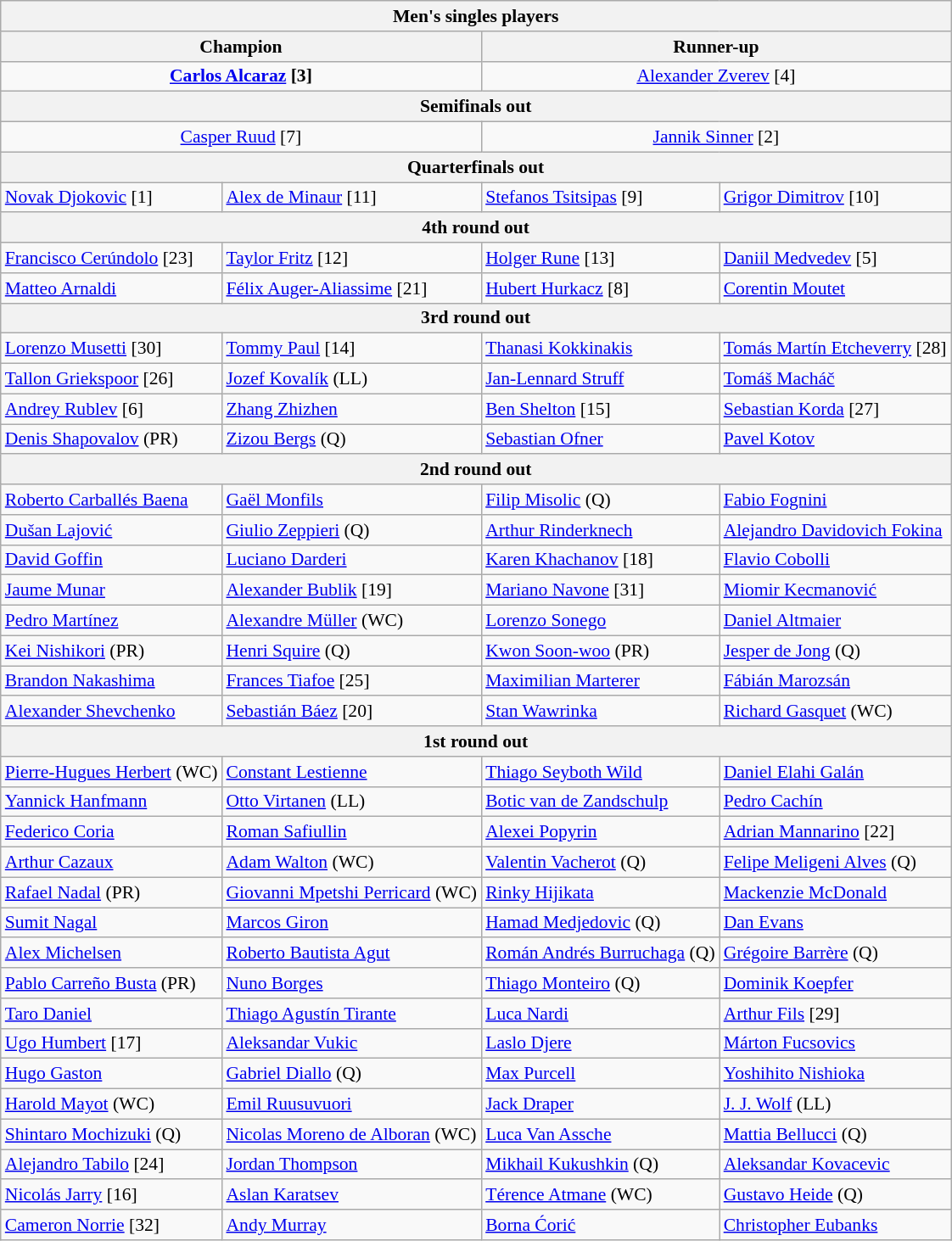<table class="wikitable collapsible mw-collapsed" style="font-size:90%">
<tr>
<th colspan=4>Men's singles players</th>
</tr>
<tr>
<th colspan="2">Champion</th>
<th colspan="2">Runner-up</th>
</tr>
<tr style="text-align:center;">
<td colspan="2"> <strong><a href='#'>Carlos Alcaraz</a> [3]</strong></td>
<td colspan="2"> <a href='#'>Alexander Zverev</a> [4]</td>
</tr>
<tr>
<th colspan="4">Semifinals out</th>
</tr>
<tr style="text-align:center;">
<td colspan="2"> <a href='#'>Casper Ruud</a> [7]</td>
<td colspan="2"> <a href='#'>Jannik Sinner</a> [2]</td>
</tr>
<tr>
<th colspan="4">Quarterfinals out</th>
</tr>
<tr>
<td> <a href='#'>Novak Djokovic</a> [1]</td>
<td> <a href='#'>Alex de Minaur</a> [11]</td>
<td> <a href='#'>Stefanos Tsitsipas</a> [9]</td>
<td> <a href='#'>Grigor Dimitrov</a> [10]</td>
</tr>
<tr>
<th colspan="4">4th round out</th>
</tr>
<tr>
<td> <a href='#'>Francisco Cerúndolo</a> [23]</td>
<td> <a href='#'>Taylor Fritz</a> [12]</td>
<td> <a href='#'>Holger Rune</a> [13]</td>
<td> <a href='#'>Daniil Medvedev</a> [5]</td>
</tr>
<tr>
<td> <a href='#'>Matteo Arnaldi</a></td>
<td> <a href='#'>Félix Auger-Aliassime</a> [21]</td>
<td> <a href='#'>Hubert Hurkacz</a> [8]</td>
<td> <a href='#'>Corentin Moutet</a></td>
</tr>
<tr>
<th colspan="4">3rd round out</th>
</tr>
<tr>
<td> <a href='#'>Lorenzo Musetti</a> [30]</td>
<td> <a href='#'>Tommy Paul</a> [14]</td>
<td> <a href='#'>Thanasi Kokkinakis</a></td>
<td> <a href='#'>Tomás Martín Etcheverry</a> [28]</td>
</tr>
<tr>
<td> <a href='#'>Tallon Griekspoor</a> [26]</td>
<td> <a href='#'>Jozef Kovalík</a> (LL)</td>
<td> <a href='#'>Jan-Lennard Struff</a></td>
<td> <a href='#'>Tomáš Macháč</a></td>
</tr>
<tr>
<td> <a href='#'>Andrey Rublev</a> [6]</td>
<td> <a href='#'>Zhang Zhizhen</a></td>
<td> <a href='#'>Ben Shelton</a> [15]</td>
<td> <a href='#'>Sebastian Korda</a> [27]</td>
</tr>
<tr>
<td> <a href='#'>Denis Shapovalov</a> (PR)</td>
<td> <a href='#'>Zizou Bergs</a> (Q)</td>
<td> <a href='#'>Sebastian Ofner</a></td>
<td> <a href='#'>Pavel Kotov</a></td>
</tr>
<tr>
<th colspan="4">2nd round out</th>
</tr>
<tr>
<td> <a href='#'>Roberto Carballés Baena</a></td>
<td> <a href='#'>Gaël Monfils</a></td>
<td> <a href='#'>Filip Misolic</a> (Q)</td>
<td> <a href='#'>Fabio Fognini</a></td>
</tr>
<tr>
<td> <a href='#'>Dušan Lajović</a></td>
<td> <a href='#'>Giulio Zeppieri</a> (Q)</td>
<td> <a href='#'>Arthur Rinderknech</a></td>
<td> <a href='#'>Alejandro Davidovich Fokina</a></td>
</tr>
<tr>
<td> <a href='#'>David Goffin</a></td>
<td> <a href='#'>Luciano Darderi</a></td>
<td> <a href='#'>Karen Khachanov</a> [18]</td>
<td> <a href='#'>Flavio Cobolli</a></td>
</tr>
<tr>
<td> <a href='#'>Jaume Munar</a></td>
<td> <a href='#'>Alexander Bublik</a> [19]</td>
<td> <a href='#'>Mariano Navone</a> [31]</td>
<td> <a href='#'>Miomir Kecmanović</a></td>
</tr>
<tr>
<td> <a href='#'>Pedro Martínez</a></td>
<td> <a href='#'>Alexandre Müller</a> (WC)</td>
<td> <a href='#'>Lorenzo Sonego</a></td>
<td> <a href='#'>Daniel Altmaier</a></td>
</tr>
<tr>
<td> <a href='#'>Kei Nishikori</a> (PR)</td>
<td> <a href='#'>Henri Squire</a> (Q)</td>
<td> <a href='#'>Kwon Soon-woo</a> (PR)</td>
<td> <a href='#'>Jesper de Jong</a> (Q)</td>
</tr>
<tr>
<td> <a href='#'>Brandon Nakashima</a></td>
<td> <a href='#'>Frances Tiafoe</a> [25]</td>
<td> <a href='#'>Maximilian Marterer</a></td>
<td> <a href='#'>Fábián Marozsán</a></td>
</tr>
<tr>
<td> <a href='#'>Alexander Shevchenko</a></td>
<td> <a href='#'>Sebastián Báez</a> [20]</td>
<td> <a href='#'>Stan Wawrinka</a></td>
<td> <a href='#'>Richard Gasquet</a> (WC)</td>
</tr>
<tr>
<th colspan="4">1st round out</th>
</tr>
<tr>
<td> <a href='#'>Pierre-Hugues Herbert</a> (WC)</td>
<td> <a href='#'>Constant Lestienne</a></td>
<td> <a href='#'>Thiago Seyboth Wild</a></td>
<td> <a href='#'>Daniel Elahi Galán</a></td>
</tr>
<tr>
<td> <a href='#'>Yannick Hanfmann</a></td>
<td> <a href='#'>Otto Virtanen</a> (LL)</td>
<td> <a href='#'>Botic van de Zandschulp</a></td>
<td> <a href='#'>Pedro Cachín</a></td>
</tr>
<tr>
<td> <a href='#'>Federico Coria</a></td>
<td> <a href='#'>Roman Safiullin</a></td>
<td> <a href='#'>Alexei Popyrin</a></td>
<td> <a href='#'>Adrian Mannarino</a> [22]</td>
</tr>
<tr>
<td> <a href='#'>Arthur Cazaux</a></td>
<td> <a href='#'>Adam Walton</a> (WC)</td>
<td> <a href='#'>Valentin Vacherot</a> (Q)</td>
<td> <a href='#'>Felipe Meligeni Alves</a> (Q)</td>
</tr>
<tr>
<td> <a href='#'>Rafael Nadal</a> (PR)</td>
<td> <a href='#'>Giovanni Mpetshi Perricard</a> (WC)</td>
<td> <a href='#'>Rinky Hijikata</a></td>
<td> <a href='#'>Mackenzie McDonald</a></td>
</tr>
<tr>
<td> <a href='#'>Sumit Nagal</a></td>
<td> <a href='#'>Marcos Giron</a></td>
<td> <a href='#'>Hamad Medjedovic</a> (Q)</td>
<td> <a href='#'>Dan Evans</a></td>
</tr>
<tr>
<td> <a href='#'>Alex Michelsen</a></td>
<td> <a href='#'>Roberto Bautista Agut</a></td>
<td> <a href='#'>Román Andrés Burruchaga</a> (Q)</td>
<td> <a href='#'>Grégoire Barrère</a> (Q)</td>
</tr>
<tr>
<td> <a href='#'>Pablo Carreño Busta</a> (PR)</td>
<td> <a href='#'>Nuno Borges</a></td>
<td> <a href='#'>Thiago Monteiro</a> (Q)</td>
<td> <a href='#'>Dominik Koepfer</a></td>
</tr>
<tr>
<td> <a href='#'>Taro Daniel</a></td>
<td> <a href='#'>Thiago Agustín Tirante</a></td>
<td> <a href='#'>Luca Nardi</a></td>
<td> <a href='#'>Arthur Fils</a> [29]</td>
</tr>
<tr>
<td> <a href='#'>Ugo Humbert</a> [17]</td>
<td> <a href='#'>Aleksandar Vukic</a></td>
<td> <a href='#'>Laslo Djere</a></td>
<td> <a href='#'>Márton Fucsovics</a></td>
</tr>
<tr>
<td> <a href='#'>Hugo Gaston</a></td>
<td> <a href='#'>Gabriel Diallo</a> (Q)</td>
<td> <a href='#'>Max Purcell</a></td>
<td> <a href='#'>Yoshihito Nishioka</a></td>
</tr>
<tr>
<td> <a href='#'>Harold Mayot</a> (WC)</td>
<td> <a href='#'>Emil Ruusuvuori</a></td>
<td> <a href='#'>Jack Draper</a></td>
<td> <a href='#'>J. J. Wolf</a> (LL)</td>
</tr>
<tr>
<td> <a href='#'>Shintaro Mochizuki</a> (Q)</td>
<td> <a href='#'>Nicolas Moreno de Alboran</a> (WC)</td>
<td> <a href='#'>Luca Van Assche</a></td>
<td> <a href='#'>Mattia Bellucci</a> (Q)</td>
</tr>
<tr>
<td> <a href='#'>Alejandro Tabilo</a> [24]</td>
<td> <a href='#'>Jordan Thompson</a></td>
<td> <a href='#'>Mikhail Kukushkin</a> (Q)</td>
<td> <a href='#'>Aleksandar Kovacevic</a></td>
</tr>
<tr>
<td> <a href='#'>Nicolás Jarry</a> [16]</td>
<td> <a href='#'>Aslan Karatsev</a></td>
<td> <a href='#'>Térence Atmane</a> (WC)</td>
<td> <a href='#'>Gustavo Heide</a> (Q)</td>
</tr>
<tr>
<td> <a href='#'>Cameron Norrie</a> [32]</td>
<td> <a href='#'>Andy Murray</a></td>
<td> <a href='#'>Borna Ćorić</a></td>
<td> <a href='#'>Christopher Eubanks</a></td>
</tr>
</table>
